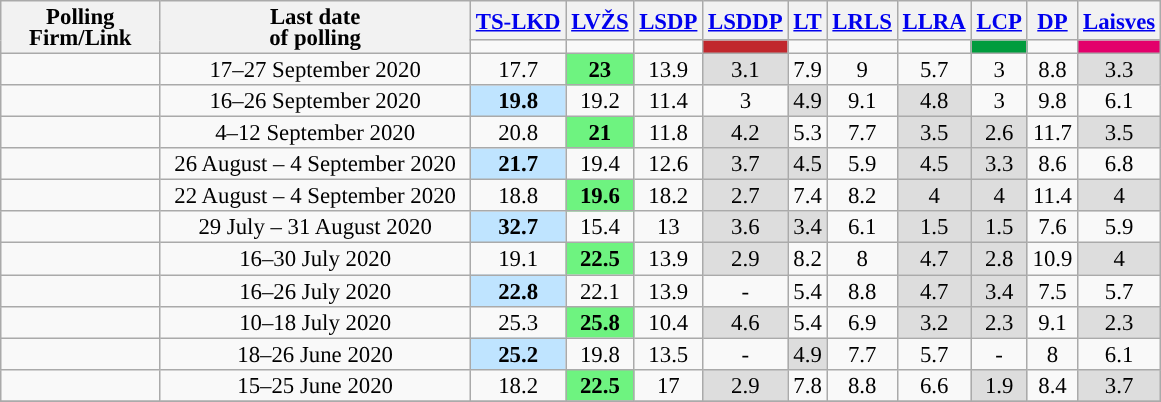<table class="wikitable" style="text-align:center;font-size:95%;line-height:14px;">
<tr>
<th style="width:99px;" rowspan=2>Polling Firm/Link</th>
<th style="width:200px;" rowspan=2>Last date<br>of polling</th>
<th class="unsortable"><a href='#'>TS-LKD</a></th>
<th class="unsortable"><a href='#'>LVŽS</a></th>
<th class="unsortable"><a href='#'>LSDP</a></th>
<th class="unsortable"><a href='#'>LSDDP</a></th>
<th class="unsortable"><a href='#'>LT</a></th>
<th class="unsortable"><a href='#'>LRLS</a></th>
<th class="unsortable"><a href='#'>LLRA</a></th>
<th class="unsortable"><a href='#'>LCP</a></th>
<th class="unsortable"><a href='#'>DP</a></th>
<th class="unsortable"><a href='#'>Laisves</a></th>
</tr>
<tr>
<td style="background:"></td>
<td style="background:"></td>
<td style="background:"></td>
<td style="background:#c1272d"></td>
<td style="background:"></td>
<td style="background:"></td>
<td style="background:"></td>
<td style="background:#009C3D"></td>
<td style="background:"></td>
<td style="background:#E3006B; width:40px;"></td>
</tr>
<tr>
<td></td>
<td>17–27 September 2020</td>
<td>17.7</td>
<td bgcolor="#6EF380"><strong>23</strong></td>
<td>13.9</td>
<td style="background:#DDDDDD">3.1</td>
<td>7.9</td>
<td>9</td>
<td>5.7</td>
<td>3</td>
<td>8.8</td>
<td style="background:#DDDDDD">3.3</td>
</tr>
<tr>
<td></td>
<td>16–26 September 2020</td>
<td bgcolor="#BFE4FF"><strong>19.8</strong></td>
<td>19.2</td>
<td>11.4</td>
<td>3</td>
<td style="background:#DDDDDD">4.9</td>
<td>9.1</td>
<td style="background:#DDDDDD">4.8</td>
<td>3</td>
<td>9.8</td>
<td>6.1</td>
</tr>
<tr>
<td></td>
<td>4–12 September 2020</td>
<td>20.8</td>
<td bgcolor="#6EF380"><strong>21</strong></td>
<td>11.8</td>
<td style="background:#DDDDDD">4.2</td>
<td>5.3</td>
<td>7.7</td>
<td style="background:#DDDDDD">3.5</td>
<td style="background:#DDDDDD">2.6</td>
<td>11.7</td>
<td style="background:#DDDDDD">3.5</td>
</tr>
<tr>
<td></td>
<td>26 August – 4 September 2020</td>
<td bgcolor="#BFE4FF"><strong>21.7</strong></td>
<td>19.4</td>
<td>12.6</td>
<td style="background:#DDDDDD">3.7</td>
<td style="background:#DDDDDD">4.5</td>
<td>5.9</td>
<td style="background:#DDDDDD">4.5</td>
<td style="background:#DDDDDD">3.3</td>
<td>8.6</td>
<td>6.8</td>
</tr>
<tr>
<td></td>
<td>22 August – 4 September 2020</td>
<td>18.8</td>
<td bgcolor="#6EF380"><strong>19.6</strong></td>
<td>18.2</td>
<td style="background:#DDDDDD">2.7</td>
<td>7.4</td>
<td>8.2</td>
<td style="background:#DDDDDD">4</td>
<td style="background:#DDDDDD">4</td>
<td>11.4</td>
<td style="background:#DDDDDD">4</td>
</tr>
<tr>
<td></td>
<td>29 July – 31 August 2020</td>
<td bgcolor="#BFE4FF"><strong>32.7</strong></td>
<td>15.4</td>
<td>13</td>
<td style="background:#DDDDDD">3.6</td>
<td style="background:#DDDDDD">3.4</td>
<td>6.1</td>
<td style="background:#DDDDDD">1.5</td>
<td style="background:#DDDDDD">1.5</td>
<td>7.6</td>
<td>5.9</td>
</tr>
<tr>
<td></td>
<td>16–30 July 2020</td>
<td>19.1</td>
<td bgcolor="#6EF380"><strong>22.5</strong></td>
<td>13.9</td>
<td style="background:#DDDDDD">2.9</td>
<td>8.2</td>
<td>8</td>
<td style="background:#DDDDDD">4.7</td>
<td style="background:#DDDDDD">2.8</td>
<td>10.9</td>
<td style="background:#DDDDDD">4</td>
</tr>
<tr>
<td></td>
<td>16–26 July 2020</td>
<td bgcolor="#BFE4FF"><strong>22.8</strong></td>
<td>22.1</td>
<td>13.9</td>
<td>-</td>
<td>5.4</td>
<td>8.8</td>
<td style="background:#DDDDDD">4.7</td>
<td style="background:#DDDDDD">3.4</td>
<td>7.5</td>
<td>5.7</td>
</tr>
<tr>
<td></td>
<td>10–18 July 2020</td>
<td>25.3</td>
<td bgcolor="#6EF380"><strong>25.8</strong></td>
<td>10.4</td>
<td style="background:#DDDDDD">4.6</td>
<td>5.4</td>
<td>6.9</td>
<td style="background:#DDDDDD">3.2</td>
<td style="background:#DDDDDD">2.3</td>
<td>9.1</td>
<td style="background:#DDDDDD">2.3</td>
</tr>
<tr>
<td></td>
<td>18–26 June 2020</td>
<td bgcolor="#BFE4FF"><strong>25.2</strong></td>
<td>19.8</td>
<td>13.5</td>
<td>-</td>
<td style="background:#DDDDDD">4.9</td>
<td>7.7</td>
<td>5.7</td>
<td>-</td>
<td>8</td>
<td>6.1</td>
</tr>
<tr>
<td></td>
<td>15–25 June 2020</td>
<td>18.2</td>
<td bgcolor="#6EF380"><strong>22.5</strong></td>
<td>17</td>
<td style="background:#DDDDDD">2.9</td>
<td>7.8</td>
<td>8.8</td>
<td>6.6</td>
<td style="background:#DDDDDD">1.9</td>
<td>8.4</td>
<td style="background:#DDDDDD">3.7</td>
</tr>
<tr>
</tr>
</table>
